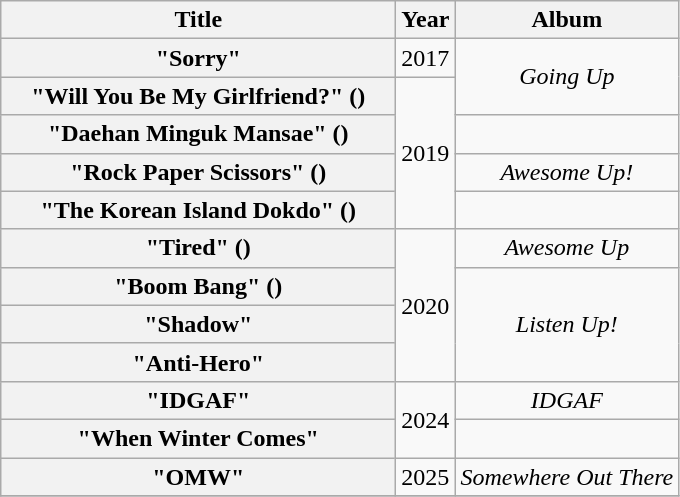<table class="wikitable plainrowheaders" style="text-align:center;">
<tr>
<th scope="col" style="width:16em;">Title</th>
<th scope="col">Year</th>
<th scope="col">Album</th>
</tr>
<tr>
<th scope="row">"Sorry"</th>
<td>2017</td>
<td rowspan="2"><em>Going Up</em></td>
</tr>
<tr>
<th scope="row">"Will You Be My Girlfriend?" ()</th>
<td rowspan="4">2019</td>
</tr>
<tr>
<th scope="row">"Daehan Minguk Mansae" ()</th>
<td></td>
</tr>
<tr>
<th scope="row">"Rock Paper Scissors" ()</th>
<td><em>Awesome Up!</em></td>
</tr>
<tr>
<th scope="row">"The Korean Island Dokdo" ()</th>
<td></td>
</tr>
<tr>
<th scope="row">"Tired" ()</th>
<td rowspan="4">2020</td>
<td><em>Awesome Up</em></td>
</tr>
<tr>
<th scope="row">"Boom Bang" ()</th>
<td rowspan="3"><em>Listen Up!</em></td>
</tr>
<tr>
<th scope="row">"Shadow"</th>
</tr>
<tr>
<th scope="row">"Anti-Hero"</th>
</tr>
<tr>
<th scope="row">"IDGAF"</th>
<td rowspan="2">2024</td>
<td><em>IDGAF</em></td>
</tr>
<tr>
<th scope="row">"When Winter Comes"</th>
<td></td>
</tr>
<tr>
<th scope="row">"OMW"</th>
<td>2025</td>
<td><em>Somewhere Out There</em></td>
</tr>
<tr>
</tr>
</table>
